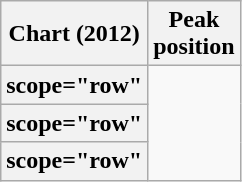<table class="wikitable sortable plainrowheaders" style="text-align:center;">
<tr>
<th scope="col">Chart (2012)</th>
<th scope="col">Peak<br>position</th>
</tr>
<tr>
<th>scope="row"</th>
</tr>
<tr>
<th>scope="row"</th>
</tr>
<tr>
<th>scope="row"</th>
</tr>
</table>
